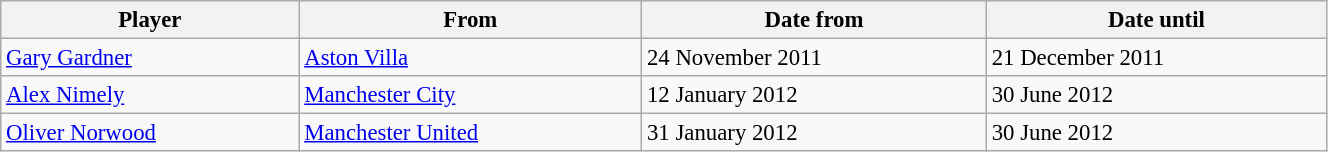<table class="wikitable sortable" style="text-align:center; font-size:95%;width:70%; text-align:left">
<tr>
<th>Player</th>
<th>From</th>
<th>Date from</th>
<th>Date until</th>
</tr>
<tr>
<td> <a href='#'>Gary Gardner</a></td>
<td> <a href='#'>Aston Villa</a></td>
<td>24 November 2011</td>
<td>21 December 2011</td>
</tr>
<tr>
<td> <a href='#'>Alex Nimely</a></td>
<td> <a href='#'>Manchester City</a></td>
<td>12 January 2012</td>
<td>30 June 2012</td>
</tr>
<tr>
<td> <a href='#'>Oliver Norwood</a></td>
<td> <a href='#'>Manchester United</a></td>
<td>31 January 2012</td>
<td>30 June 2012</td>
</tr>
</table>
